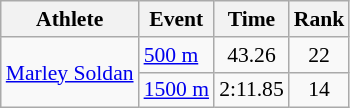<table class="wikitable" style="font-size:90%">
<tr>
<th>Athlete</th>
<th>Event</th>
<th>Time</th>
<th>Rank</th>
</tr>
<tr align=center>
<td align=left rowspan=2><a href='#'>Marley Soldan</a></td>
<td align=left><a href='#'>500 m</a></td>
<td>43.26</td>
<td>22</td>
</tr>
<tr align=center>
<td align=left><a href='#'>1500 m</a></td>
<td>2:11.85</td>
<td>14</td>
</tr>
</table>
